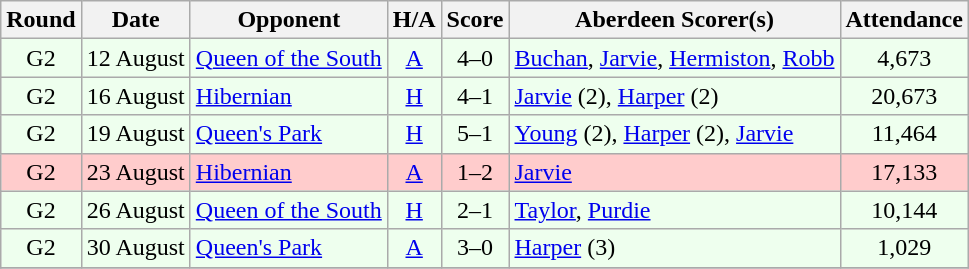<table class="wikitable" style="text-align:center">
<tr>
<th>Round</th>
<th>Date</th>
<th>Opponent</th>
<th>H/A</th>
<th>Score</th>
<th>Aberdeen Scorer(s)</th>
<th>Attendance</th>
</tr>
<tr bgcolor=#EEFFEE>
<td>G2</td>
<td align=left>12 August</td>
<td align=left><a href='#'>Queen of the South</a></td>
<td><a href='#'>A</a></td>
<td>4–0</td>
<td align=left><a href='#'>Buchan</a>, <a href='#'>Jarvie</a>, <a href='#'>Hermiston</a>, <a href='#'>Robb</a></td>
<td>4,673</td>
</tr>
<tr bgcolor=#EEFFEE>
<td>G2</td>
<td align=left>16 August</td>
<td align=left><a href='#'>Hibernian</a></td>
<td><a href='#'>H</a></td>
<td>4–1</td>
<td align=left><a href='#'>Jarvie</a> (2), <a href='#'>Harper</a> (2)</td>
<td>20,673</td>
</tr>
<tr bgcolor=#EEFFEE>
<td>G2</td>
<td align=left>19 August</td>
<td align=left><a href='#'>Queen's Park</a></td>
<td><a href='#'>H</a></td>
<td>5–1</td>
<td align=left><a href='#'>Young</a> (2), <a href='#'>Harper</a> (2), <a href='#'>Jarvie</a></td>
<td>11,464</td>
</tr>
<tr bgcolor=#FFCCCC>
<td>G2</td>
<td align=left>23 August</td>
<td align=left><a href='#'>Hibernian</a></td>
<td><a href='#'>A</a></td>
<td>1–2</td>
<td align=left><a href='#'>Jarvie</a></td>
<td>17,133</td>
</tr>
<tr bgcolor=#EEFFEE>
<td>G2</td>
<td align=left>26 August</td>
<td align=left><a href='#'>Queen of the South</a></td>
<td><a href='#'>H</a></td>
<td>2–1</td>
<td align=left><a href='#'>Taylor</a>, <a href='#'>Purdie</a></td>
<td>10,144</td>
</tr>
<tr bgcolor=#EEFFEE>
<td>G2</td>
<td align=left>30 August</td>
<td align=left><a href='#'>Queen's Park</a></td>
<td><a href='#'>A</a></td>
<td>3–0</td>
<td align=left><a href='#'>Harper</a> (3)</td>
<td>1,029</td>
</tr>
<tr>
</tr>
</table>
